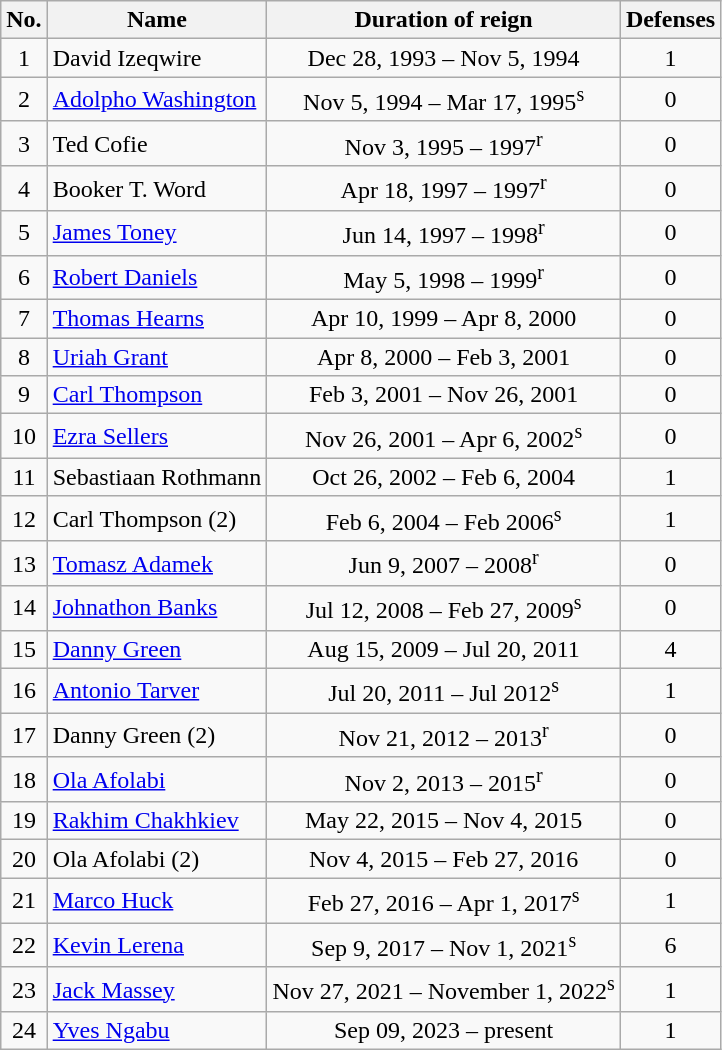<table class="wikitable" style="text-align:center;">
<tr>
<th>No.</th>
<th>Name</th>
<th>Duration of reign</th>
<th>Defenses</th>
</tr>
<tr>
<td>1</td>
<td align=left> David Izeqwire</td>
<td>Dec 28, 1993 – Nov 5, 1994</td>
<td>1</td>
</tr>
<tr>
<td>2</td>
<td align=left> <a href='#'>Adolpho Washington</a></td>
<td>Nov 5, 1994 – Mar 17, 1995<sup>s</sup></td>
<td>0</td>
</tr>
<tr>
<td>3</td>
<td align=left> Ted Cofie</td>
<td>Nov 3, 1995 – 1997<sup>r</sup></td>
<td>0</td>
</tr>
<tr>
<td>4</td>
<td align=left> Booker T. Word</td>
<td>Apr 18, 1997 – 1997<sup>r</sup></td>
<td>0</td>
</tr>
<tr>
<td>5</td>
<td align=left> <a href='#'>James Toney</a></td>
<td>Jun 14, 1997 – 1998<sup>r</sup></td>
<td>0</td>
</tr>
<tr>
<td>6</td>
<td align=left> <a href='#'>Robert Daniels</a></td>
<td>May 5, 1998 – 1999<sup>r</sup></td>
<td>0</td>
</tr>
<tr>
<td>7</td>
<td align=left> <a href='#'>Thomas Hearns</a></td>
<td>Apr 10, 1999 – Apr 8, 2000</td>
<td>0</td>
</tr>
<tr>
<td>8</td>
<td align=left> <a href='#'>Uriah Grant</a></td>
<td>Apr 8, 2000 – Feb 3, 2001</td>
<td>0</td>
</tr>
<tr>
<td>9</td>
<td align=left> <a href='#'>Carl Thompson</a></td>
<td>Feb 3, 2001 – Nov 26, 2001</td>
<td>0</td>
</tr>
<tr>
<td>10</td>
<td align=left> <a href='#'>Ezra Sellers</a></td>
<td>Nov 26, 2001 – Apr 6, 2002<sup>s</sup></td>
<td>0</td>
</tr>
<tr>
<td>11</td>
<td align=left> Sebastiaan Rothmann</td>
<td>Oct 26, 2002 – Feb 6, 2004</td>
<td>1</td>
</tr>
<tr>
<td>12</td>
<td align=left> Carl Thompson (2)</td>
<td>Feb 6, 2004 – Feb 2006<sup>s</sup></td>
<td>1</td>
</tr>
<tr>
<td>13</td>
<td align=left> <a href='#'>Tomasz Adamek</a></td>
<td>Jun 9, 2007 – 2008<sup>r</sup></td>
<td>0</td>
</tr>
<tr>
<td>14</td>
<td align=left> <a href='#'>Johnathon Banks</a></td>
<td>Jul 12, 2008 – Feb 27, 2009<sup>s</sup></td>
<td>0</td>
</tr>
<tr>
<td>15</td>
<td align=left> <a href='#'>Danny Green</a></td>
<td>Aug 15, 2009 – Jul 20, 2011</td>
<td>4</td>
</tr>
<tr>
<td>16</td>
<td align=left> <a href='#'>Antonio Tarver</a></td>
<td>Jul 20, 2011 – Jul 2012<sup>s</sup></td>
<td>1</td>
</tr>
<tr>
<td>17</td>
<td align=left> Danny Green (2)</td>
<td>Nov 21, 2012 – 2013<sup>r</sup></td>
<td>0</td>
</tr>
<tr>
<td>18</td>
<td align=left> <a href='#'>Ola Afolabi</a></td>
<td>Nov 2, 2013 – 2015<sup>r</sup></td>
<td>0</td>
</tr>
<tr>
<td>19</td>
<td align=left> <a href='#'>Rakhim Chakhkiev</a></td>
<td>May 22, 2015 – Nov 4, 2015</td>
<td>0</td>
</tr>
<tr>
<td>20</td>
<td align=left> Ola Afolabi (2)</td>
<td>Nov 4, 2015 – Feb 27, 2016</td>
<td>0</td>
</tr>
<tr>
<td>21</td>
<td align=left> <a href='#'>Marco Huck</a></td>
<td>Feb 27, 2016 – Apr 1, 2017<sup>s</sup></td>
<td>1</td>
</tr>
<tr>
<td>22</td>
<td align=left> <a href='#'>Kevin Lerena</a></td>
<td>Sep 9, 2017 – Nov 1, 2021<sup>s</sup></td>
<td>6</td>
</tr>
<tr>
<td>23</td>
<td align=left> <a href='#'>Jack Massey</a></td>
<td>Nov 27, 2021 – November 1, 2022<sup>s</sup></td>
<td>1</td>
</tr>
<tr>
<td>24</td>
<td align=left> <a href='#'>Yves Ngabu</a></td>
<td>Sep 09, 2023 – present</td>
<td>1</td>
</tr>
</table>
